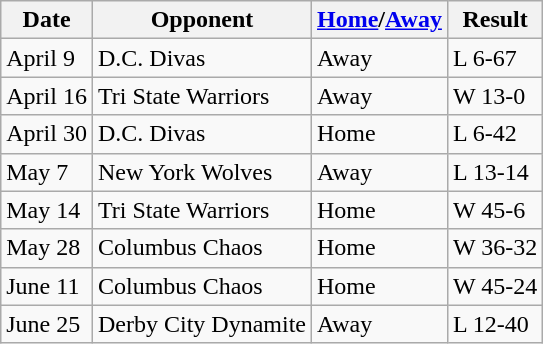<table class="wikitable">
<tr>
<th>Date</th>
<th>Opponent</th>
<th><a href='#'>Home</a>/<a href='#'>Away</a></th>
<th>Result</th>
</tr>
<tr>
<td>April 9</td>
<td>D.C. Divas</td>
<td>Away</td>
<td>L 6-67</td>
</tr>
<tr>
<td>April 16</td>
<td>Tri State Warriors</td>
<td>Away</td>
<td>W 13-0</td>
</tr>
<tr>
<td>April 30</td>
<td>D.C. Divas</td>
<td>Home</td>
<td>L 6-42</td>
</tr>
<tr>
<td>May 7</td>
<td>New York Wolves</td>
<td>Away</td>
<td>L 13-14</td>
</tr>
<tr>
<td>May 14</td>
<td>Tri State Warriors</td>
<td>Home</td>
<td>W 45-6</td>
</tr>
<tr>
<td>May 28</td>
<td>Columbus Chaos</td>
<td>Home</td>
<td>W 36-32</td>
</tr>
<tr>
<td>June 11</td>
<td>Columbus Chaos</td>
<td>Home</td>
<td>W 45-24</td>
</tr>
<tr>
<td>June 25</td>
<td>Derby City Dynamite</td>
<td>Away</td>
<td>L 12-40</td>
</tr>
</table>
